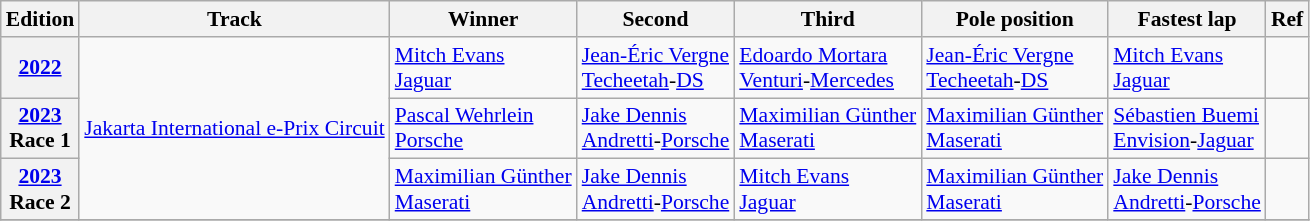<table Class = "wikitable" style = "font-size: 90%;">
<tr>
<th>Edition</th>
<th>Track</th>
<th>Winner</th>
<th>Second</th>
<th>Third</th>
<th>Pole position</th>
<th>Fastest lap</th>
<th>Ref</th>
</tr>
<tr>
<th><a href='#'>2022</a></th>
<td rowspan="3"><a href='#'>Jakarta International e-Prix Circuit</a></td>
<td> <a href='#'>Mitch Evans</a><br><a href='#'>Jaguar</a></td>
<td> <a href='#'>Jean-Éric Vergne</a><br><a href='#'>Techeetah</a>-<a href='#'>DS</a></td>
<td> <a href='#'>Edoardo Mortara</a><br><a href='#'>Venturi</a>-<a href='#'>Mercedes</a></td>
<td> <a href='#'>Jean-Éric Vergne</a><br><a href='#'>Techeetah</a>-<a href='#'>DS</a></td>
<td> <a href='#'>Mitch Evans</a><br><a href='#'>Jaguar</a></td>
<td></td>
</tr>
<tr>
<th><a href='#'>2023</a><br>Race 1</th>
<td> <a href='#'>Pascal Wehrlein</a><br><a href='#'>Porsche</a></td>
<td> <a href='#'>Jake Dennis</a><br><a href='#'>Andretti</a>-<a href='#'>Porsche</a></td>
<td> <a href='#'>Maximilian Günther</a><br><a href='#'>Maserati</a></td>
<td> <a href='#'>Maximilian Günther</a><br><a href='#'>Maserati</a></td>
<td> <a href='#'>Sébastien Buemi</a><br><a href='#'>Envision</a>-<a href='#'>Jaguar</a></td>
<td></td>
</tr>
<tr>
<th><a href='#'>2023</a><br>Race 2</th>
<td> <a href='#'>Maximilian Günther</a><br><a href='#'>Maserati</a></td>
<td> <a href='#'>Jake Dennis</a><br><a href='#'>Andretti</a>-<a href='#'>Porsche</a></td>
<td> <a href='#'>Mitch Evans</a><br><a href='#'>Jaguar</a></td>
<td> <a href='#'>Maximilian Günther</a><br><a href='#'>Maserati</a></td>
<td> <a href='#'>Jake Dennis</a><br><a href='#'>Andretti</a>-<a href='#'>Porsche</a></td>
<td></td>
</tr>
<tr>
</tr>
</table>
